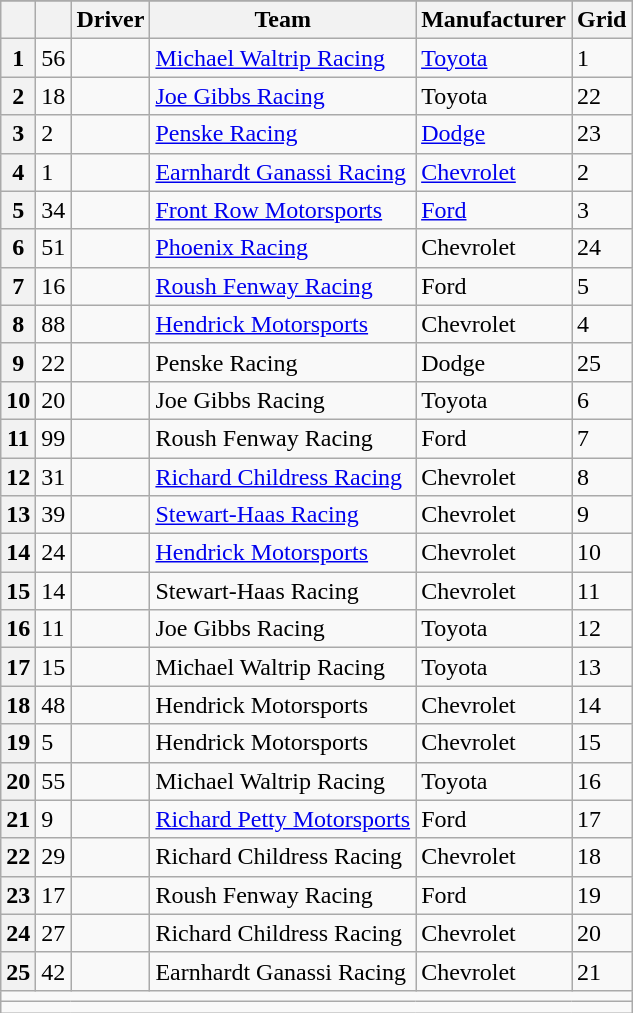<table class="wikitable sortable">
<tr>
</tr>
<tr>
<th scope="col"></th>
<th scope="col"></th>
<th scope="col">Driver</th>
<th scope="col">Team</th>
<th scope="col">Manufacturer</th>
<th scope="col">Grid</th>
</tr>
<tr>
<th scope="row">1</th>
<td>56</td>
<td></td>
<td><a href='#'>Michael Waltrip Racing</a></td>
<td><a href='#'>Toyota</a></td>
<td>1</td>
</tr>
<tr>
<th scope="row">2</th>
<td>18</td>
<td></td>
<td><a href='#'>Joe Gibbs Racing</a></td>
<td>Toyota</td>
<td>22</td>
</tr>
<tr>
<th scope="row">3</th>
<td>2</td>
<td></td>
<td><a href='#'>Penske Racing</a></td>
<td><a href='#'>Dodge</a></td>
<td>23</td>
</tr>
<tr>
<th scope="row">4</th>
<td>1</td>
<td></td>
<td><a href='#'>Earnhardt Ganassi Racing</a></td>
<td><a href='#'>Chevrolet</a></td>
<td>2</td>
</tr>
<tr>
<th scope="row">5</th>
<td>34</td>
<td></td>
<td><a href='#'>Front Row Motorsports</a></td>
<td><a href='#'>Ford</a></td>
<td>3</td>
</tr>
<tr>
<th scope="row">6</th>
<td>51</td>
<td></td>
<td><a href='#'>Phoenix Racing</a></td>
<td>Chevrolet</td>
<td>24</td>
</tr>
<tr>
<th scope="row">7</th>
<td>16</td>
<td></td>
<td><a href='#'>Roush Fenway Racing</a></td>
<td>Ford</td>
<td>5</td>
</tr>
<tr>
<th scope="row">8</th>
<td>88</td>
<td></td>
<td><a href='#'>Hendrick Motorsports</a></td>
<td>Chevrolet</td>
<td>4</td>
</tr>
<tr>
<th scope="row">9</th>
<td>22</td>
<td></td>
<td>Penske Racing</td>
<td>Dodge</td>
<td>25</td>
</tr>
<tr>
<th scope="row">10</th>
<td>20</td>
<td></td>
<td>Joe Gibbs Racing</td>
<td>Toyota</td>
<td>6</td>
</tr>
<tr>
<th scope="row">11</th>
<td>99</td>
<td></td>
<td>Roush Fenway Racing</td>
<td>Ford</td>
<td>7</td>
</tr>
<tr>
<th scope="row">12</th>
<td>31</td>
<td></td>
<td><a href='#'>Richard Childress Racing</a></td>
<td>Chevrolet</td>
<td>8</td>
</tr>
<tr>
<th scope="row">13</th>
<td>39</td>
<td></td>
<td><a href='#'>Stewart-Haas Racing</a></td>
<td>Chevrolet</td>
<td>9</td>
</tr>
<tr>
<th scope="row">14</th>
<td>24</td>
<td></td>
<td><a href='#'>Hendrick Motorsports</a></td>
<td>Chevrolet</td>
<td>10</td>
</tr>
<tr>
<th scope="row">15</th>
<td>14</td>
<td></td>
<td>Stewart-Haas Racing</td>
<td>Chevrolet</td>
<td>11</td>
</tr>
<tr>
<th scope="row">16</th>
<td>11</td>
<td></td>
<td>Joe Gibbs Racing</td>
<td>Toyota</td>
<td>12</td>
</tr>
<tr>
<th scope="row">17</th>
<td>15</td>
<td></td>
<td>Michael Waltrip Racing</td>
<td>Toyota</td>
<td>13</td>
</tr>
<tr>
<th scope="row">18</th>
<td>48</td>
<td></td>
<td>Hendrick Motorsports</td>
<td>Chevrolet</td>
<td>14</td>
</tr>
<tr>
<th scope="row">19</th>
<td>5</td>
<td></td>
<td>Hendrick Motorsports</td>
<td>Chevrolet</td>
<td>15</td>
</tr>
<tr>
<th scope="row">20</th>
<td>55</td>
<td></td>
<td>Michael Waltrip Racing</td>
<td>Toyota</td>
<td>16</td>
</tr>
<tr>
<th scope="row">21</th>
<td>9</td>
<td></td>
<td><a href='#'>Richard Petty Motorsports</a></td>
<td>Ford</td>
<td>17</td>
</tr>
<tr>
<th scope="row">22</th>
<td>29</td>
<td></td>
<td>Richard Childress Racing</td>
<td>Chevrolet</td>
<td>18</td>
</tr>
<tr>
<th scope="row">23</th>
<td>17</td>
<td></td>
<td>Roush Fenway Racing</td>
<td>Ford</td>
<td>19</td>
</tr>
<tr>
<th scope="row">24</th>
<td>27</td>
<td></td>
<td>Richard Childress Racing</td>
<td>Chevrolet</td>
<td>20</td>
</tr>
<tr>
<th scope="row">25</th>
<td>42</td>
<td></td>
<td>Earnhardt Ganassi Racing</td>
<td>Chevrolet</td>
<td>21</td>
</tr>
<tr class="sortbottom">
<td colspan="6"></td>
</tr>
<tr class="sortbottom">
<td colspan="6"></td>
</tr>
</table>
